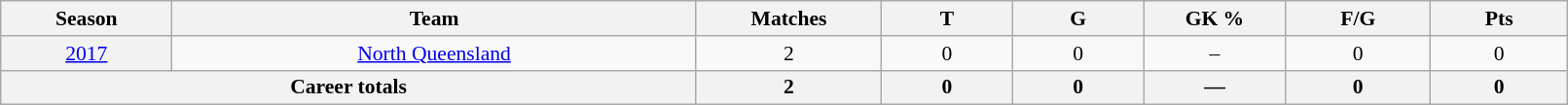<table class="wikitable sortable"  style="font-size:90%; text-align:center; width:85%;">
<tr>
<th width=2%>Season</th>
<th width=8%>Team</th>
<th width=2%>Matches</th>
<th width=2%>T</th>
<th width=2%>G</th>
<th width=2%>GK %</th>
<th width=2%>F/G</th>
<th width=2%>Pts</th>
</tr>
<tr>
<th scope="row" style="text-align:center; font-weight:normal"><a href='#'>2017</a></th>
<td style="text-align:center;">  <a href='#'>North Queensland</a></td>
<td>2</td>
<td>0</td>
<td>0</td>
<td>–</td>
<td>0</td>
<td>0</td>
</tr>
<tr class="sortbottom">
<th colspan=2>Career totals</th>
<th>2</th>
<th>0</th>
<th>0</th>
<th>—</th>
<th>0</th>
<th>0</th>
</tr>
</table>
